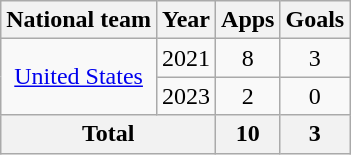<table class="wikitable" style="text-align:center">
<tr>
<th>National team</th>
<th>Year</th>
<th>Apps</th>
<th>Goals</th>
</tr>
<tr>
<td rowspan=2><a href='#'>United States</a></td>
<td>2021</td>
<td>8</td>
<td>3</td>
</tr>
<tr>
<td>2023</td>
<td>2</td>
<td>0</td>
</tr>
<tr>
<th colspan="2">Total</th>
<th>10</th>
<th>3</th>
</tr>
</table>
